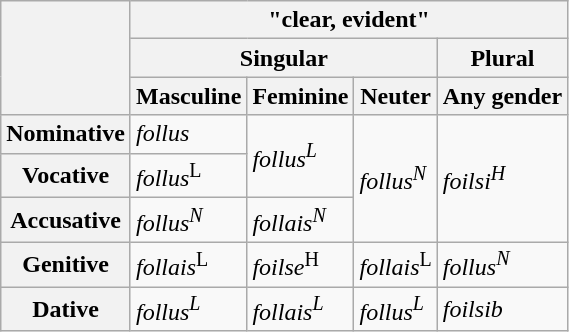<table class="wikitable">
<tr>
<th rowspan=3></th>
<th colspan="4"> "clear, evident"</th>
</tr>
<tr>
<th colspan=3>Singular</th>
<th>Plural</th>
</tr>
<tr>
<th>Masculine</th>
<th>Feminine</th>
<th>Neuter</th>
<th>Any gender</th>
</tr>
<tr>
<th>Nominative</th>
<td><em>follus</em></td>
<td rowspan=2><em>follus<sup>L</sup></em></td>
<td rowspan=3><em>follus<sup>N</sup></em></td>
<td rowspan="3"><em>foilsi<sup>H</sup></em></td>
</tr>
<tr>
<th>Vocative</th>
<td><em>follus</em><sup>L</sup></td>
</tr>
<tr>
<th>Accusative</th>
<td><em>follus<sup>N</sup></em></td>
<td><em>follais<sup>N</sup></em></td>
</tr>
<tr>
<th>Genitive</th>
<td><em>follais</em><sup>L</sup></td>
<td><em>foilse</em><sup>H</sup></td>
<td><em>follais</em><sup>L</sup></td>
<td><em>follus<sup>N</sup></em></td>
</tr>
<tr>
<th>Dative</th>
<td><em>follus<sup>L</sup></em></td>
<td><em>follais<sup>L</sup></em></td>
<td><em>follus<sup>L</sup></em></td>
<td><em>foilsib</em></td>
</tr>
</table>
